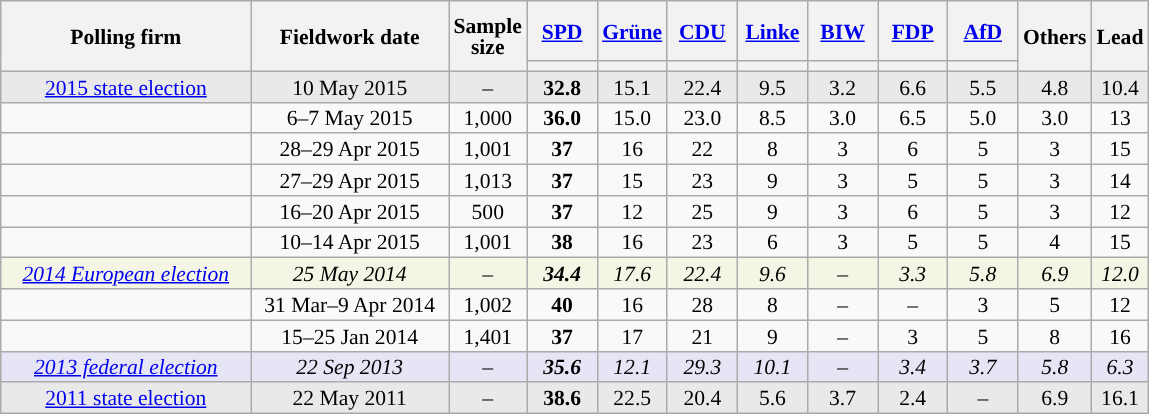<table class="wikitable sortable" style="text-align:center;font-size:90%;line-height:14px;">
<tr style="height:40px;">
<th style="width:160px;" rowspan="2">Polling firm</th>
<th style="width:125px;" rowspan="2">Fieldwork date</th>
<th style="width:35px;" rowspan="2">Sample<br>size</th>
<th class="unsortable" style="width:40px;"><a href='#'>SPD</a></th>
<th class="unsortable" style="width:40px;"><a href='#'>Grüne</a></th>
<th class="unsortable" style="width:40px;"><a href='#'>CDU</a></th>
<th class="unsortable" style="width:40px;"><a href='#'>Linke</a></th>
<th class="unsortable" style="width:40px;"><a href='#'>BIW</a></th>
<th class="unsortable" style="width:40px;"><a href='#'>FDP</a></th>
<th class="unsortable" style="width:40px;"><a href='#'>AfD</a></th>
<th class="unsortable" style="width:40px;" rowspan="2">Others</th>
<th style="width:30px;" rowspan="2">Lead</th>
</tr>
<tr>
<th style="background:"></th>
<th style="background:"></th>
<th style="background:"></th>
<th style="background:"></th>
<th style="background:"></th>
<th style="background:"></th>
<th style="background:"></th>
</tr>
<tr style="background:#E9E9E9;">
<td><a href='#'>2015 state election</a></td>
<td data-sort-value="2015-05-10">10 May 2015</td>
<td>–</td>
<td><strong>32.8</strong></td>
<td>15.1</td>
<td>22.4</td>
<td>9.5</td>
<td>3.2</td>
<td>6.6</td>
<td>5.5</td>
<td>4.8</td>
<td style="background:">10.4</td>
</tr>
<tr>
<td></td>
<td data-sort-value="2015-05-07">6–7 May 2015</td>
<td>1,000</td>
<td><strong>36.0</strong></td>
<td>15.0</td>
<td>23.0</td>
<td>8.5</td>
<td>3.0</td>
<td>6.5</td>
<td>5.0</td>
<td>3.0</td>
<td style="background:">13</td>
</tr>
<tr>
<td></td>
<td data-sort-value="2015-04-29">28–29 Apr 2015</td>
<td>1,001</td>
<td><strong>37</strong></td>
<td>16</td>
<td>22</td>
<td>8</td>
<td>3</td>
<td>6</td>
<td>5</td>
<td>3</td>
<td style="background:">15</td>
</tr>
<tr>
<td></td>
<td data-sort-value="2015-04-29">27–29 Apr 2015</td>
<td>1,013</td>
<td><strong>37</strong></td>
<td>15</td>
<td>23</td>
<td>9</td>
<td>3</td>
<td>5</td>
<td>5</td>
<td>3</td>
<td style="background:">14</td>
</tr>
<tr>
<td></td>
<td data-sort-value="2015-04-20">16–20 Apr 2015</td>
<td>500</td>
<td><strong>37</strong></td>
<td>12</td>
<td>25</td>
<td>9</td>
<td>3</td>
<td>6</td>
<td>5</td>
<td>3</td>
<td style="background:">12</td>
</tr>
<tr>
<td></td>
<td data-sort-value="2015-04-14">10–14 Apr 2015</td>
<td>1,001</td>
<td><strong>38</strong></td>
<td>16</td>
<td>23</td>
<td>6</td>
<td>3</td>
<td>5</td>
<td>5</td>
<td>4</td>
<td style="background:">15</td>
</tr>
<tr style="background:#F5F5E5;font-style:italic;">
<td><a href='#'>2014 European election</a></td>
<td data-sort-value="2014-05-25">25 May 2014</td>
<td>–</td>
<td><strong>34.4</strong></td>
<td>17.6</td>
<td>22.4</td>
<td>9.6</td>
<td>–</td>
<td>3.3</td>
<td>5.8</td>
<td>6.9</td>
<td style="background:">12.0</td>
</tr>
<tr>
<td></td>
<td data-sort-value="2014-04-09">31 Mar–9 Apr 2014</td>
<td>1,002</td>
<td><strong>40</strong></td>
<td>16</td>
<td>28</td>
<td>8</td>
<td>–</td>
<td>–</td>
<td>3</td>
<td>5</td>
<td style="background:">12</td>
</tr>
<tr>
<td></td>
<td data-sort-value="2014-01-25">15–25 Jan 2014</td>
<td>1,401</td>
<td><strong>37</strong></td>
<td>17</td>
<td>21</td>
<td>9</td>
<td>–</td>
<td>3</td>
<td>5</td>
<td>8</td>
<td style="background:">16</td>
</tr>
<tr style="background:#E5E5F5;font-style:italic;">
<td><a href='#'>2013 federal election</a></td>
<td data-sort-value="2013-09-22">22 Sep 2013</td>
<td>–</td>
<td><strong>35.6</strong></td>
<td>12.1</td>
<td>29.3</td>
<td>10.1</td>
<td>–</td>
<td>3.4</td>
<td>3.7</td>
<td>5.8</td>
<td style="background:">6.3</td>
</tr>
<tr style="background:#E9E9E9;">
<td><a href='#'>2011 state election</a></td>
<td data-sort-value="2011-05-22">22 May 2011</td>
<td>–</td>
<td><strong>38.6</strong></td>
<td>22.5</td>
<td>20.4</td>
<td>5.6</td>
<td>3.7</td>
<td>2.4</td>
<td>–</td>
<td>6.9</td>
<td style="background:">16.1</td>
</tr>
</table>
